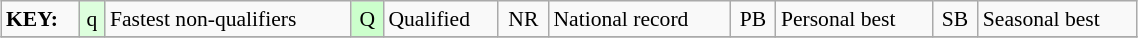<table class="wikitable" style="margin:0.5em auto; font-size:90%;position:relative;" width=60%>
<tr>
<td><strong>KEY:</strong></td>
<td bgcolor=ddffdd align=center>q</td>
<td>Fastest non-qualifiers</td>
<td bgcolor=ccffcc align=center>Q</td>
<td>Qualified</td>
<td align=center>NR</td>
<td>National record</td>
<td align=center>PB</td>
<td>Personal best</td>
<td align=center>SB</td>
<td>Seasonal best</td>
</tr>
<tr>
</tr>
</table>
